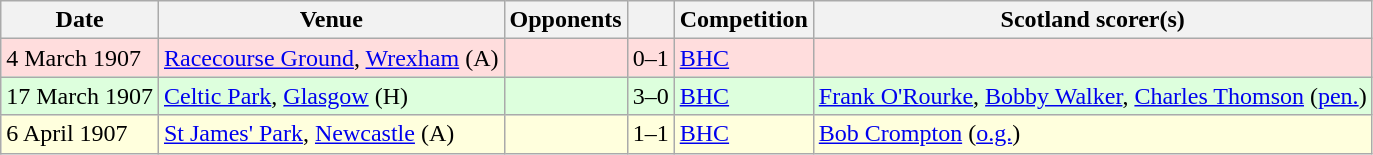<table class="wikitable">
<tr>
<th>Date</th>
<th>Venue</th>
<th>Opponents</th>
<th></th>
<th>Competition</th>
<th>Scotland scorer(s)</th>
</tr>
<tr bgcolor=#ffdddd>
<td>4 March 1907</td>
<td><a href='#'>Racecourse Ground</a>, <a href='#'>Wrexham</a> (A)</td>
<td></td>
<td align=center>0–1</td>
<td><a href='#'>BHC</a></td>
<td></td>
</tr>
<tr bgcolor=#ddffdd>
<td>17 March 1907</td>
<td><a href='#'>Celtic Park</a>, <a href='#'>Glasgow</a> (H)</td>
<td></td>
<td align=center>3–0</td>
<td><a href='#'>BHC</a></td>
<td><a href='#'>Frank O'Rourke</a>, <a href='#'>Bobby Walker</a>, <a href='#'>Charles Thomson</a> (<a href='#'>pen.</a>)</td>
</tr>
<tr bgcolor=#ffffdd>
<td>6 April 1907</td>
<td><a href='#'>St James' Park</a>, <a href='#'>Newcastle</a> (A)</td>
<td></td>
<td align=center>1–1</td>
<td><a href='#'>BHC</a></td>
<td><a href='#'>Bob Crompton</a> (<a href='#'>o.g.</a>)</td>
</tr>
</table>
